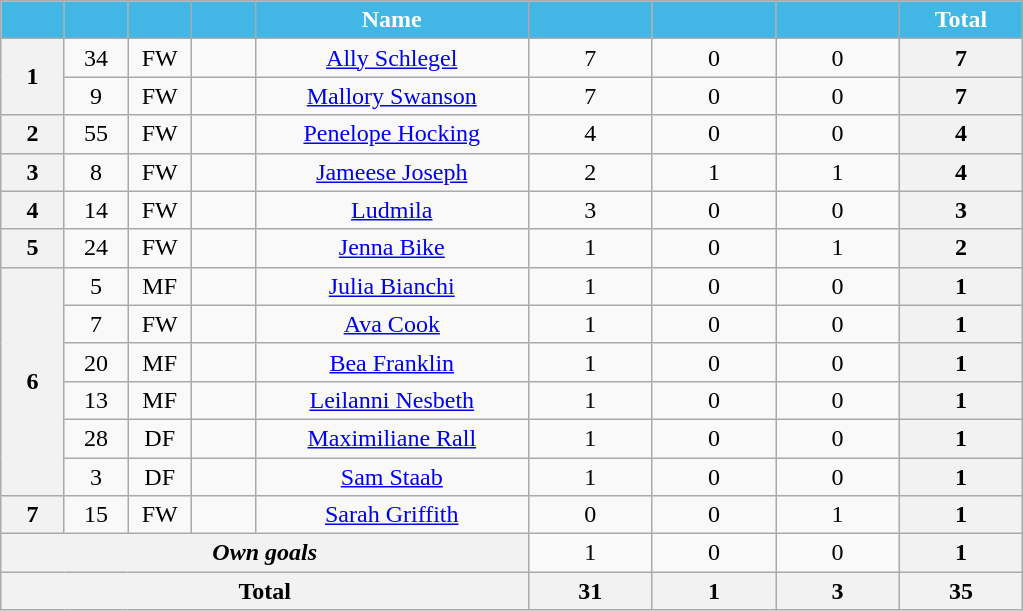<table class="wikitable sortable" style="text-align:center;">
<tr>
<th style="background:#42b7e6; color:#fff; width:35px;" scope="col"></th>
<th style="background:#42b7e6; color:#fff; width:35px;" scope="col"></th>
<th style="background:#42b7e6; color:#fff; width:35px;" scope="col"></th>
<th style="background:#42b7e6; color:#fff; width:35px;" scope="col"></th>
<th style="background:#42b7e6; color:#fff; width:175px;" scope="col">Name</th>
<th style="background:#42b7e6; color:#fff; width:75px;" scope="col"></th>
<th style="background:#42b7e6; color:#fff; width:75px;" scope="col"></th>
<th style="background:#42b7e6; color:#fff; width:75px;" scope="col"></th>
<th style="background:#42b7e6; color:#fff; width:75px;" scope="col">Total</th>
</tr>
<tr>
<th rowspan="2" scope="row">1</th>
<td>34</td>
<td>FW</td>
<td></td>
<td><a href='#'>Ally Schlegel</a></td>
<td>7</td>
<td>0</td>
<td>0</td>
<th>7</th>
</tr>
<tr>
<td>9</td>
<td>FW</td>
<td></td>
<td><a href='#'>Mallory Swanson</a></td>
<td>7</td>
<td>0</td>
<td>0</td>
<th scope="row">7</th>
</tr>
<tr>
<th>2</th>
<td>55</td>
<td>FW</td>
<td></td>
<td><a href='#'>Penelope Hocking</a></td>
<td>4</td>
<td>0</td>
<td>0</td>
<th scope="row">4</th>
</tr>
<tr>
<th>3</th>
<td>8</td>
<td>FW</td>
<td></td>
<td><a href='#'>Jameese Joseph</a></td>
<td>2</td>
<td>1</td>
<td>1</td>
<th scope="row">4</th>
</tr>
<tr>
<th>4</th>
<td>14</td>
<td>FW</td>
<td></td>
<td><a href='#'>Ludmila</a></td>
<td>3</td>
<td>0</td>
<td>0</td>
<th scope="row">3</th>
</tr>
<tr>
<th>5</th>
<td>24</td>
<td>FW</td>
<td></td>
<td><a href='#'>Jenna Bike</a></td>
<td>1</td>
<td>0</td>
<td>1</td>
<th scope="row">2</th>
</tr>
<tr>
<th rowspan="6">6</th>
<td>5</td>
<td>MF</td>
<td></td>
<td><a href='#'>Julia Bianchi</a></td>
<td>1</td>
<td>0</td>
<td>0</td>
<th>1</th>
</tr>
<tr>
<td>7</td>
<td>FW</td>
<td></td>
<td><a href='#'>Ava Cook</a></td>
<td>1</td>
<td>0</td>
<td>0</td>
<th>1</th>
</tr>
<tr>
<td>20</td>
<td>MF</td>
<td></td>
<td><a href='#'>Bea Franklin</a></td>
<td>1</td>
<td>0</td>
<td>0</td>
<th>1</th>
</tr>
<tr>
<td>13</td>
<td>MF</td>
<td></td>
<td><a href='#'>Leilanni Nesbeth</a></td>
<td>1</td>
<td>0</td>
<td>0</td>
<th>1</th>
</tr>
<tr>
<td>28</td>
<td>DF</td>
<td></td>
<td><a href='#'>Maximiliane Rall</a></td>
<td>1</td>
<td>0</td>
<td>0</td>
<th>1</th>
</tr>
<tr>
<td>3</td>
<td>DF</td>
<td></td>
<td><a href='#'>Sam Staab</a></td>
<td>1</td>
<td>0</td>
<td>0</td>
<th scope="row">1</th>
</tr>
<tr>
<th>7</th>
<td>15</td>
<td>FW</td>
<td></td>
<td><a href='#'>Sarah Griffith</a></td>
<td>0</td>
<td>0</td>
<td>1</td>
<th scope="row">1</th>
</tr>
<tr>
<th colspan="5" scope="row"><em>Own goals</em></th>
<td>1</td>
<td>0</td>
<td>0</td>
<th scope="row">1</th>
</tr>
<tr>
<th colspan="5" scope="row">Total</th>
<th>31</th>
<th>1</th>
<th>3</th>
<th>35</th>
</tr>
</table>
